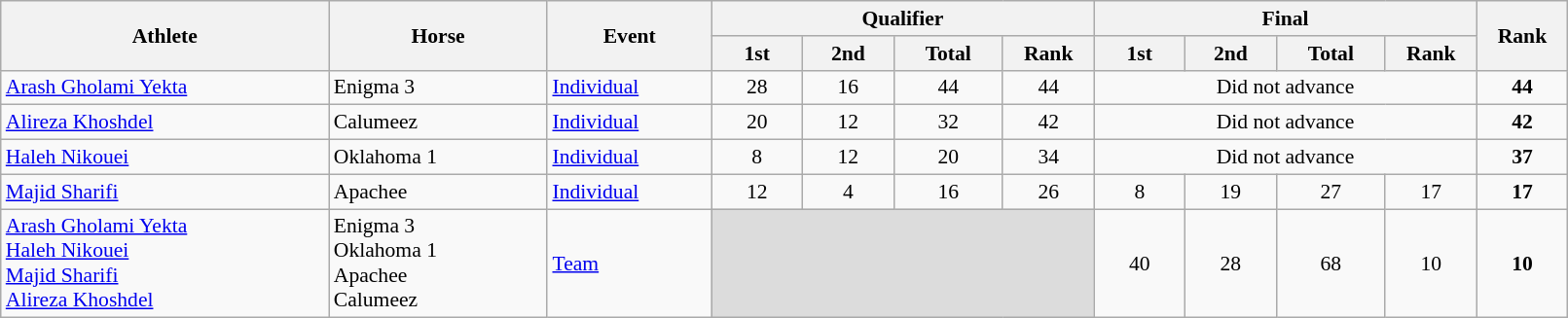<table class="wikitable" width="85%" style="text-align:center; font-size:90%">
<tr>
<th rowspan="2" width="18%">Athlete</th>
<th rowspan="2" width="12%">Horse</th>
<th rowspan="2" width="9%">Event</th>
<th colspan="4" width="21%">Qualifier</th>
<th colspan="4" width="21%">Final</th>
<th rowspan="2" width="5%">Rank</th>
</tr>
<tr>
<th width="5%">1st</th>
<th width="5%">2nd</th>
<th width="6%">Total</th>
<th>Rank</th>
<th width="5%">1st</th>
<th width="5%">2nd</th>
<th width="6%">Total</th>
<th>Rank</th>
</tr>
<tr>
<td align="left"><a href='#'>Arash Gholami Yekta</a></td>
<td align="left">Enigma 3</td>
<td align="left"><a href='#'>Individual</a></td>
<td>28</td>
<td>16</td>
<td>44</td>
<td>44</td>
<td colspan=4 align=center>Did not advance</td>
<td><strong>44</strong></td>
</tr>
<tr>
<td align="left"><a href='#'>Alireza Khoshdel</a></td>
<td align="left">Calumeez</td>
<td align="left"><a href='#'>Individual</a></td>
<td>20</td>
<td>12</td>
<td>32</td>
<td>42</td>
<td colspan=4 align=center>Did not advance</td>
<td><strong>42</strong></td>
</tr>
<tr>
<td align="left"><a href='#'>Haleh Nikouei</a></td>
<td align="left">Oklahoma 1</td>
<td align="left"><a href='#'>Individual</a></td>
<td>8</td>
<td>12</td>
<td>20</td>
<td>34</td>
<td colspan=4 align=center>Did not advance</td>
<td><strong>37</strong></td>
</tr>
<tr>
<td align="left"><a href='#'>Majid Sharifi</a></td>
<td align="left">Apachee</td>
<td align="left"><a href='#'>Individual</a></td>
<td>12</td>
<td>4</td>
<td>16</td>
<td>26 <strong></strong></td>
<td>8</td>
<td>19</td>
<td>27</td>
<td>17</td>
<td><strong>17</strong></td>
</tr>
<tr>
<td align="left"><a href='#'>Arash Gholami Yekta</a><br><a href='#'>Haleh Nikouei</a><br><a href='#'>Majid Sharifi</a><br><a href='#'>Alireza Khoshdel</a></td>
<td align="left">Enigma 3<br>Oklahoma 1<br>Apachee<br>Calumeez</td>
<td align="left"><a href='#'>Team</a></td>
<td colspan=4 bgcolor=#DCDCDC></td>
<td>40</td>
<td>28</td>
<td>68</td>
<td>10</td>
<td><strong>10</strong></td>
</tr>
</table>
